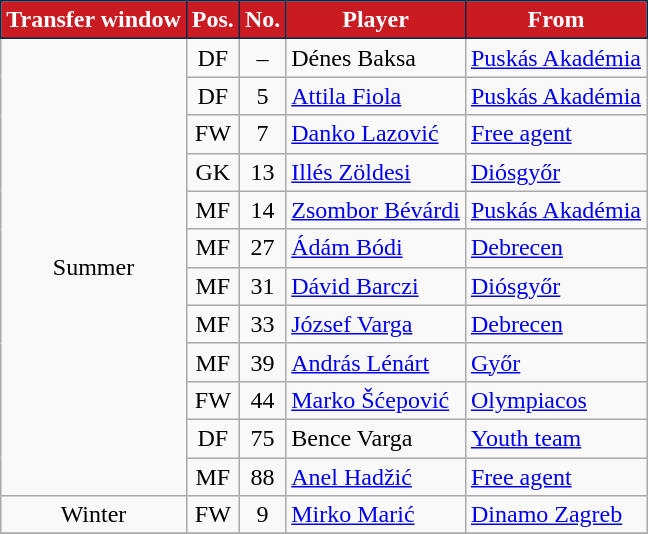<table class="wikitable plainrowheaders sortable">
<tr>
<th style="background-color:#CA1A22;color:white;border:1px solid #06284B">Transfer window</th>
<th style="background-color:#CA1A22;color:white;border:1px solid #06284B">Pos.</th>
<th style="background-color:#CA1A22;color:white;border:1px solid #06284B">No.</th>
<th style="background-color:#CA1A22;color:white;border:1px solid #06284B">Player</th>
<th style="background-color:#CA1A22;color:white;border:1px solid #06284B">From</th>
</tr>
<tr>
<td rowspan="12" style="text-align:center;">Summer</td>
<td style=text-align:center;>DF</td>
<td style=text-align:center;>–</td>
<td style=text-align:left;> Dénes Baksa</td>
<td style=text-align:left;> <a href='#'>Puskás Akadémia</a></td>
</tr>
<tr>
<td style=text-align:center;>DF</td>
<td style=text-align:center;>5</td>
<td style=text-align:left;> <a href='#'>Attila Fiola</a></td>
<td style=text-align:left;> <a href='#'>Puskás Akadémia</a></td>
</tr>
<tr>
<td style=text-align:center;>FW</td>
<td style=text-align:center;>7</td>
<td style=text-align:left;> <a href='#'>Danko Lazović</a></td>
<td style=text-align:left;><a href='#'>Free agent</a></td>
</tr>
<tr>
<td style=text-align:center;>GK</td>
<td style=text-align:center;>13</td>
<td style=text-align:left;> <a href='#'>Illés Zöldesi</a></td>
<td style=text-align:left;> <a href='#'>Diósgyőr</a></td>
</tr>
<tr>
<td style=text-align:center;>MF</td>
<td style=text-align:center;>14</td>
<td style=text-align:left;> <a href='#'>Zsombor Bévárdi</a></td>
<td style=text-align:left;> <a href='#'>Puskás Akadémia</a></td>
</tr>
<tr>
<td style=text-align:center;>MF</td>
<td style=text-align:center;>27</td>
<td style=text-align:left;> <a href='#'>Ádám Bódi</a></td>
<td style=text-align:left;> <a href='#'>Debrecen</a></td>
</tr>
<tr>
<td style=text-align:center;>MF</td>
<td style=text-align:center;>31</td>
<td style=text-align:left;> <a href='#'>Dávid Barczi</a></td>
<td style=text-align:left;> <a href='#'>Diósgyőr</a></td>
</tr>
<tr>
<td style=text-align:center;>MF</td>
<td style=text-align:center;>33</td>
<td style=text-align:left;> <a href='#'>József Varga</a></td>
<td style=text-align:left;> <a href='#'>Debrecen</a></td>
</tr>
<tr>
<td style=text-align:center;>MF</td>
<td style=text-align:center;>39</td>
<td style=text-align:left;> <a href='#'>András Lénárt</a></td>
<td style=text-align:left;> <a href='#'>Győr</a></td>
</tr>
<tr>
<td style=text-align:center;>FW</td>
<td style=text-align:center;>44</td>
<td style=text-align:left;> <a href='#'>Marko Šćepović</a></td>
<td style=text-align:left;> <a href='#'>Olympiacos</a></td>
</tr>
<tr>
<td style=text-align:center;>DF</td>
<td style=text-align:center;>75</td>
<td style=text-align:left;> Bence Varga</td>
<td style=text-align:left;><a href='#'>Youth team</a></td>
</tr>
<tr>
<td style=text-align:center;>MF</td>
<td style=text-align:center;>88</td>
<td style=text-align:left;> <a href='#'>Anel Hadžić</a></td>
<td style=text-align:left;><a href='#'>Free agent</a></td>
</tr>
<tr>
<td style="text-align:center;">Winter</td>
<td style=text-align:center;>FW</td>
<td style=text-align:center;>9</td>
<td style=text-align:left;> <a href='#'>Mirko Marić</a></td>
<td style=text-align:left;> <a href='#'>Dinamo Zagreb</a></td>
</tr>
<tr>
</tr>
</table>
